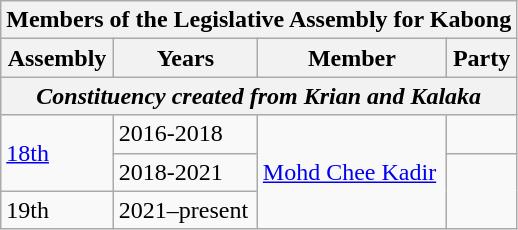<table class=wikitable>
<tr>
<th colspan="4">Members of the Legislative Assembly for Kabong</th>
</tr>
<tr>
<th>Assembly</th>
<th>Years</th>
<th>Member</th>
<th>Party</th>
</tr>
<tr>
<th colspan=4 align=center><em>Constituency created from Krian and Kalaka</em></th>
</tr>
<tr>
<td rowspan="2"><a href='#'>18th</a></td>
<td>2016-2018</td>
<td rowspan="3"><a href='#'>Mohd Chee Kadir</a></td>
<td bgcolor=></td>
</tr>
<tr>
<td>2018-2021</td>
<td rowspan=2 bgcolor=></td>
</tr>
<tr>
<td>19th</td>
<td>2021–present</td>
</tr>
</table>
